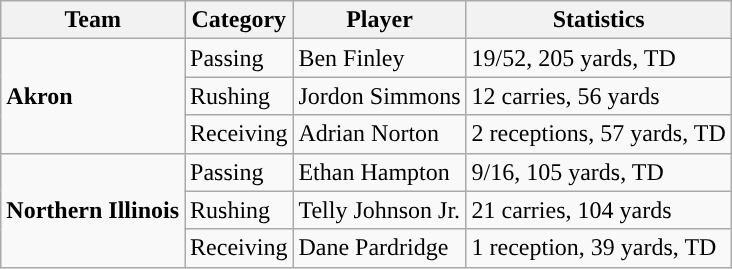<table class="wikitable" style="float: right;">
<tr>
<th>Team</th>
<th>Category</th>
<th>Player</th>
<th>Statistics</th>
</tr>
<tr>
<td rowspan=3><strong>Akron</strong></td>
<td>Passing</td>
<td>Ben Finley</td>
<td>19/52, 205 yards, TD</td>
</tr>
<tr>
<td>Rushing</td>
<td>Jordon Simmons</td>
<td>12 carries, 56 yards</td>
</tr>
<tr>
<td>Receiving</td>
<td>Adrian Norton</td>
<td>2 receptions, 57 yards, TD</td>
</tr>
<tr>
<td rowspan=3><strong>Northern Illinois</strong></td>
<td>Passing</td>
<td>Ethan Hampton</td>
<td>9/16, 105 yards, TD</td>
</tr>
<tr>
<td>Rushing</td>
<td>Telly Johnson Jr.</td>
<td>21 carries, 104 yards</td>
</tr>
<tr>
<td>Receiving</td>
<td>Dane Pardridge</td>
<td>1 reception, 39 yards, TD</td>
</tr>
</table>
